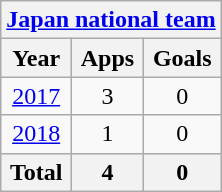<table class="wikitable" style="text-align:center">
<tr>
<th colspan=3><a href='#'>Japan national team</a></th>
</tr>
<tr>
<th>Year</th>
<th>Apps</th>
<th>Goals</th>
</tr>
<tr>
<td><a href='#'>2017</a></td>
<td>3</td>
<td>0</td>
</tr>
<tr>
<td><a href='#'>2018</a></td>
<td>1</td>
<td>0</td>
</tr>
<tr>
<th>Total</th>
<th>4</th>
<th>0</th>
</tr>
</table>
